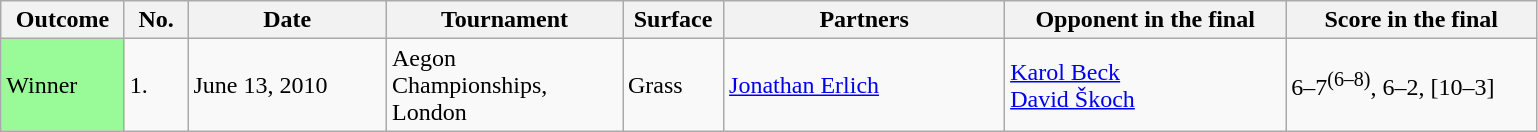<table class="sortable wikitable">
<tr>
<th width=75>Outcome</th>
<th width=35>No.</th>
<th width=125>Date</th>
<th width=150>Tournament</th>
<th width=60>Surface</th>
<th width=180>Partners</th>
<th width=180>Opponent in the final</th>
<th width=160>Score in the final</th>
</tr>
<tr>
<td bgcolor=98FB98>Winner</td>
<td>1.</td>
<td>June 13, 2010</td>
<td>Aegon Championships, London</td>
<td>Grass</td>
<td> <a href='#'>Jonathan Erlich</a></td>
<td> <a href='#'>Karol Beck</a><br> <a href='#'>David Škoch</a></td>
<td>6–7<sup>(6–8)</sup>, 6–2, [10–3]</td>
</tr>
</table>
